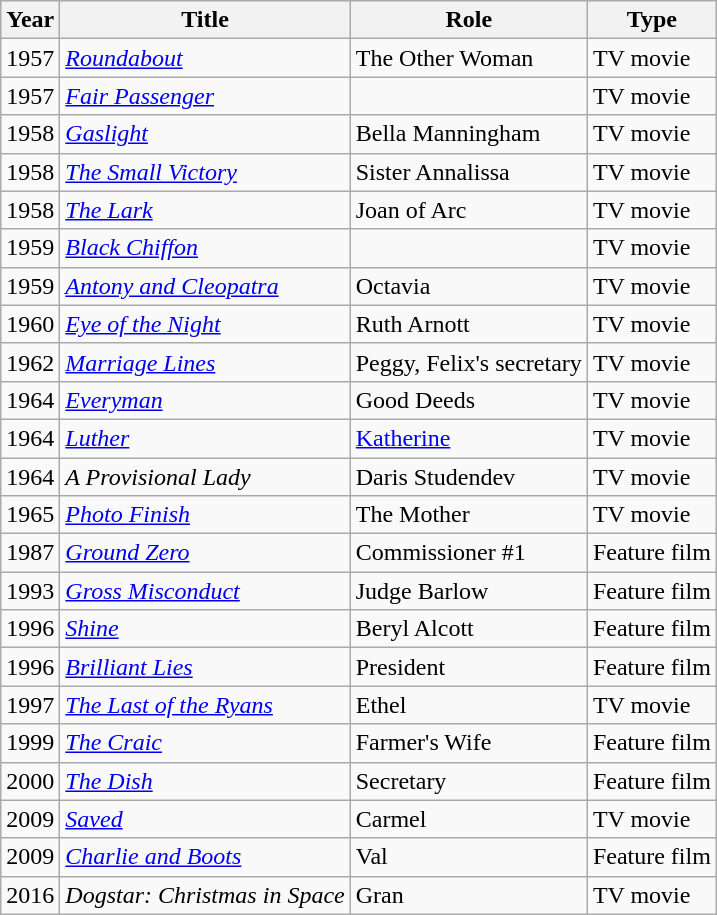<table class="wikitable">
<tr>
<th>Year</th>
<th>Title</th>
<th>Role</th>
<th>Type</th>
</tr>
<tr>
<td>1957</td>
<td><em><a href='#'>Roundabout</a></em></td>
<td>The Other Woman</td>
<td>TV movie</td>
</tr>
<tr>
<td>1957</td>
<td><em><a href='#'>Fair Passenger</a></em></td>
<td></td>
<td>TV movie</td>
</tr>
<tr>
<td>1958</td>
<td><em><a href='#'>Gaslight</a></em></td>
<td>Bella Manningham</td>
<td>TV movie</td>
</tr>
<tr>
<td>1958</td>
<td><em><a href='#'>The Small Victory</a></em></td>
<td>Sister Annalissa</td>
<td>TV movie</td>
</tr>
<tr>
<td>1958</td>
<td><em><a href='#'>The Lark</a></em></td>
<td>Joan of Arc</td>
<td>TV movie</td>
</tr>
<tr>
<td>1959</td>
<td><em><a href='#'>Black Chiffon</a></em></td>
<td></td>
<td>TV movie</td>
</tr>
<tr>
<td>1959</td>
<td><em><a href='#'>Antony and Cleopatra</a></em></td>
<td>Octavia</td>
<td>TV movie</td>
</tr>
<tr>
<td>1960</td>
<td><em><a href='#'>Eye of the Night</a></em></td>
<td>Ruth Arnott</td>
<td>TV movie</td>
</tr>
<tr>
<td>1962</td>
<td><em><a href='#'>Marriage Lines</a></em></td>
<td>Peggy, Felix's secretary</td>
<td>TV movie</td>
</tr>
<tr>
<td>1964</td>
<td><em><a href='#'>Everyman</a></em></td>
<td>Good Deeds</td>
<td>TV movie</td>
</tr>
<tr>
<td>1964</td>
<td><em><a href='#'>Luther</a></em></td>
<td><a href='#'>Katherine</a></td>
<td>TV movie</td>
</tr>
<tr>
<td>1964</td>
<td><em>A Provisional Lady</em></td>
<td>Daris Studendev</td>
<td>TV movie</td>
</tr>
<tr>
<td>1965</td>
<td><em><a href='#'>Photo Finish</a></em></td>
<td>The Mother</td>
<td>TV movie</td>
</tr>
<tr>
<td>1987</td>
<td><em><a href='#'>Ground Zero</a></em></td>
<td>Commissioner #1</td>
<td>Feature film</td>
</tr>
<tr>
<td>1993</td>
<td><em><a href='#'>Gross Misconduct</a></em></td>
<td>Judge Barlow</td>
<td>Feature film</td>
</tr>
<tr>
<td>1996</td>
<td><em><a href='#'>Shine</a></em></td>
<td>Beryl Alcott</td>
<td>Feature film</td>
</tr>
<tr>
<td>1996</td>
<td><em><a href='#'>Brilliant Lies</a></em></td>
<td>President</td>
<td>Feature film</td>
</tr>
<tr>
<td>1997</td>
<td><em><a href='#'>The Last of the Ryans</a></em></td>
<td>Ethel</td>
<td>TV movie</td>
</tr>
<tr>
<td>1999</td>
<td><em><a href='#'>The Craic</a></em></td>
<td>Farmer's Wife</td>
<td>Feature film</td>
</tr>
<tr>
<td>2000</td>
<td><em><a href='#'>The Dish</a></em></td>
<td>Secretary</td>
<td>Feature film</td>
</tr>
<tr>
<td>2009</td>
<td><em><a href='#'>Saved</a></em></td>
<td>Carmel</td>
<td>TV movie</td>
</tr>
<tr>
<td>2009</td>
<td><em><a href='#'>Charlie and Boots</a></em></td>
<td>Val</td>
<td>Feature film</td>
</tr>
<tr>
<td>2016</td>
<td><em>Dogstar: Christmas in Space</em></td>
<td>Gran</td>
<td>TV movie</td>
</tr>
</table>
